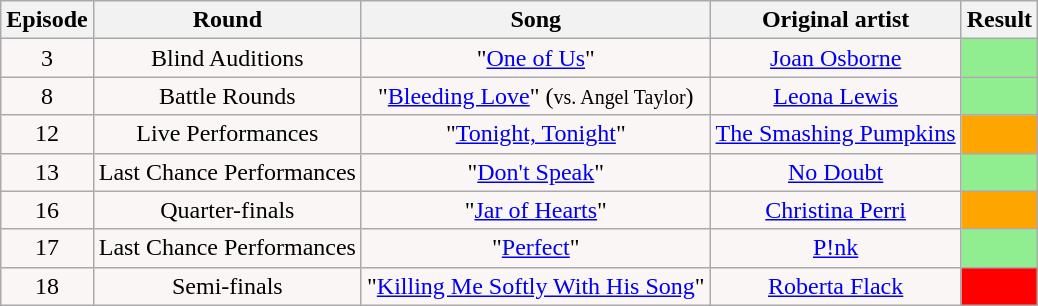<table class="wikitable">
<tr>
<th>Episode</th>
<th>Round</th>
<th>Song</th>
<th>Original artist</th>
<th>Result</th>
</tr>
<tr>
<td style="text-align: center; background:#faf6f6;">3</td>
<td style="text-align: center; background:#faf6f6;">Blind Auditions</td>
<td style="text-align: center; background:#faf6f6;">"<a href='#'>One of Us</a>"</td>
<td style="text-align: center; background:#faf6f6;"><a href='#'>Joan Osborne</a></td>
<td bgcolor="lightgreen"></td>
</tr>
<tr style="text-align: center; background:#faf6f6;">
<td>8</td>
<td>Battle Rounds</td>
<td>"<a href='#'>Bleeding Love</a>" (<small>vs. Angel Taylor</small>)</td>
<td><a href='#'>Leona Lewis</a></td>
<td bgcolor="lightgreen"></td>
</tr>
<tr>
<td style="text-align: center; background:#faf6f6;">12</td>
<td style="text-align: center; background:#faf6f6;">Live Performances</td>
<td style="text-align: center; background:#faf6f6;">"<a href='#'>Tonight, Tonight</a>"</td>
<td style="text-align: center; background:#faf6f6;"><a href='#'>The Smashing Pumpkins</a></td>
<td bgcolor="orange"></td>
</tr>
<tr style="text-align: center; background:#faf6f6;">
<td>13</td>
<td>Last Chance Performances</td>
<td>"<a href='#'>Don't Speak</a>"</td>
<td><a href='#'>No Doubt</a></td>
<td bgcolor="lightgreen"></td>
</tr>
<tr>
<td style="text-align: center; background:#faf6f6;">16</td>
<td style="text-align: center; background:#faf6f6;">Quarter-finals</td>
<td style="text-align: center; background:#faf6f6;">"<a href='#'>Jar of Hearts</a>"</td>
<td style="text-align: center; background:#faf6f6;"><a href='#'>Christina Perri</a></td>
<td bgcolor="orange"></td>
</tr>
<tr style="text-align: center; background:#faf6f6;">
<td>17</td>
<td>Last Chance Performances</td>
<td>"<a href='#'>Perfect</a>"</td>
<td><a href='#'>P!nk</a></td>
<td bgcolor="lightgreen"></td>
</tr>
<tr>
<td style="text-align: center; background:#faf6f6;">18</td>
<td style="text-align: center; background:#faf6f6;">Semi-finals</td>
<td style="text-align: center; background:#faf6f6;">"<a href='#'>Killing Me Softly With His Song</a>"</td>
<td style="text-align: center; background:#faf6f6;"><a href='#'>Roberta Flack</a></td>
<td bgcolor="red"></td>
</tr>
</table>
